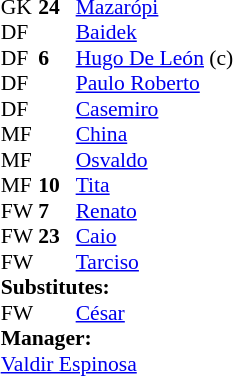<table style="font-size:90%; margin:0.2em auto;" cellspacing="0" cellpadding="0">
<tr>
<th width="25"></th>
<th width="25"></th>
</tr>
<tr>
<td>GK</td>
<td><strong>24</strong></td>
<td> <a href='#'>Mazarópi</a></td>
</tr>
<tr>
<td>DF</td>
<td><strong> </strong></td>
<td> <a href='#'>Baidek</a></td>
</tr>
<tr>
<td>DF</td>
<td><strong>6</strong></td>
<td> <a href='#'>Hugo De León</a> (c)</td>
</tr>
<tr>
<td>DF</td>
<td><strong>  </strong></td>
<td> <a href='#'>Paulo Roberto</a></td>
</tr>
<tr>
<td>DF</td>
<td><strong> </strong></td>
<td> <a href='#'>Casemiro</a></td>
</tr>
<tr>
<td>MF</td>
<td><strong> </strong></td>
<td> <a href='#'>China</a></td>
</tr>
<tr>
<td>MF</td>
<td><strong> </strong></td>
<td> <a href='#'>Osvaldo</a></td>
</tr>
<tr>
<td>MF</td>
<td><strong>10</strong></td>
<td> <a href='#'>Tita</a></td>
</tr>
<tr>
<td>FW</td>
<td><strong>7</strong></td>
<td> <a href='#'>Renato</a></td>
<td></td>
</tr>
<tr>
<td>FW</td>
<td><strong>23</strong></td>
<td> <a href='#'>Caio</a></td>
<td></td>
<td></td>
</tr>
<tr>
<td>FW</td>
<td><strong>  </strong></td>
<td> <a href='#'>Tarciso</a></td>
</tr>
<tr>
<td colspan=3><strong>Substitutes:</strong></td>
</tr>
<tr>
<td>FW</td>
<td></td>
<td> <a href='#'>César</a></td>
<td></td>
<td></td>
</tr>
<tr>
<td colspan=3><strong>Manager:</strong></td>
</tr>
<tr>
<td colspan=4> <a href='#'>Valdir Espinosa</a></td>
</tr>
</table>
